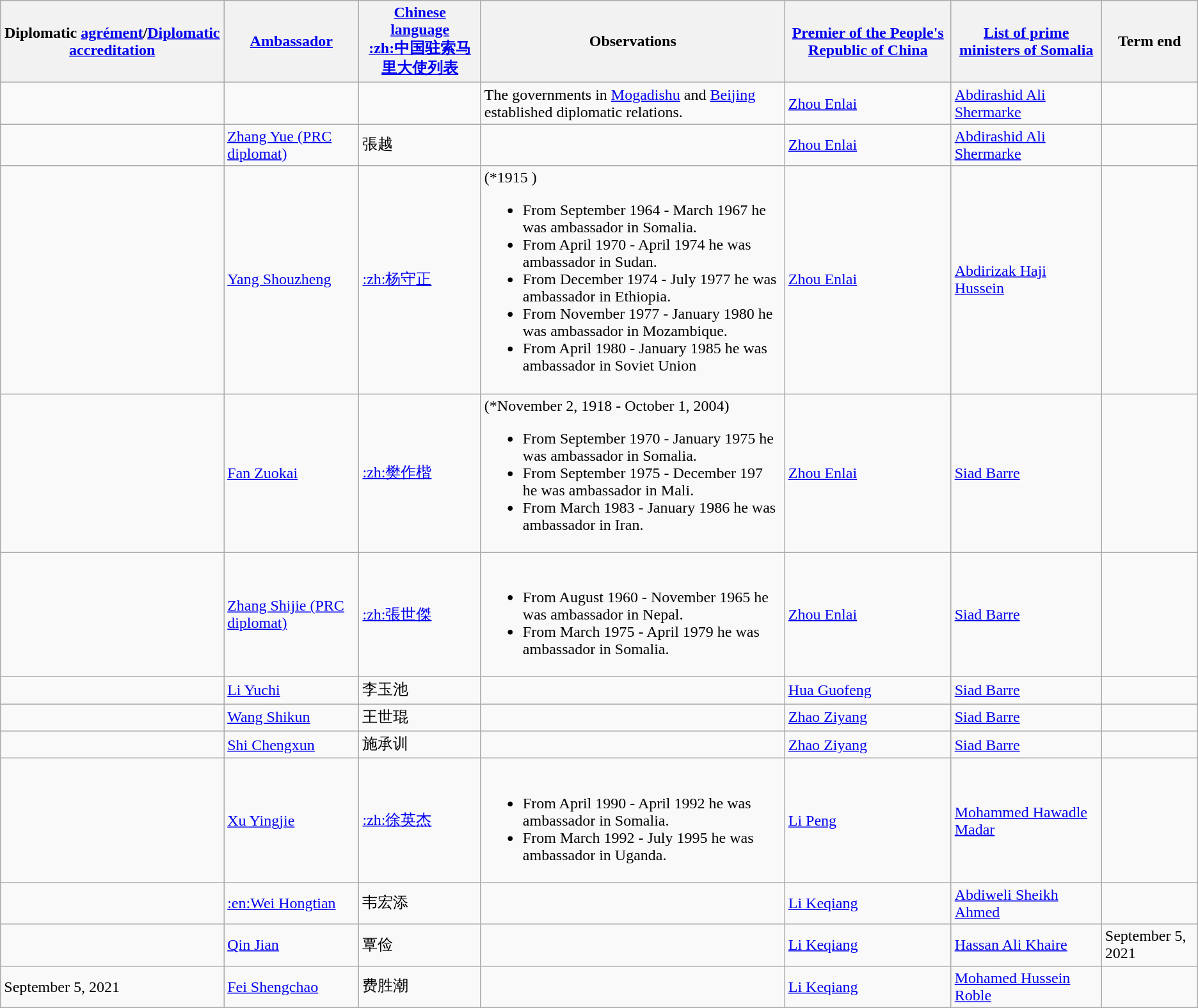<table class="wikitable sortable">
<tr>
<th>Diplomatic <a href='#'>agrément</a>/<a href='#'>Diplomatic accreditation</a></th>
<th><a href='#'>Ambassador</a></th>
<th><a href='#'>Chinese language</a><br><a href='#'>:zh:中国驻索马里大使列表</a></th>
<th>Observations</th>
<th><a href='#'>Premier of the People's Republic of China</a></th>
<th><a href='#'>List of prime ministers of Somalia</a></th>
<th>Term end</th>
</tr>
<tr>
<td></td>
<td></td>
<td></td>
<td>The governments in <a href='#'>Mogadishu</a> and <a href='#'>Beijing</a> established diplomatic relations.</td>
<td><a href='#'>Zhou Enlai</a></td>
<td><a href='#'>Abdirashid Ali Shermarke</a></td>
<td></td>
</tr>
<tr>
<td></td>
<td><a href='#'>Zhang Yue (PRC diplomat)</a></td>
<td>張越</td>
<td></td>
<td><a href='#'>Zhou Enlai</a></td>
<td><a href='#'>Abdirashid Ali Shermarke</a></td>
<td></td>
</tr>
<tr>
<td></td>
<td><a href='#'>Yang Shouzheng</a></td>
<td><a href='#'>:zh:杨守正</a></td>
<td>(*1915 )<br><ul><li>From September 1964 - March 1967 he was ambassador in Somalia.</li><li>From April 1970 - April 1974 he was ambassador in Sudan.</li><li>From December 1974 - July 1977 he was ambassador in Ethiopia.</li><li>From November 1977 - January 1980 he was ambassador in Mozambique.</li><li>From April 1980 - January 1985 he was ambassador in Soviet Union</li></ul></td>
<td><a href='#'>Zhou Enlai</a></td>
<td><a href='#'>Abdirizak Haji Hussein</a></td>
<td></td>
</tr>
<tr>
<td></td>
<td><a href='#'>Fan Zuokai</a></td>
<td><a href='#'>:zh:樊作楷</a></td>
<td>(*November 2, 1918 - October 1, 2004)<br><ul><li>From September 1970 - January 1975 he was ambassador in Somalia.</li><li>From September 1975 - December 197 he was ambassador in Mali.</li><li>From March 1983 - January 1986 he was ambassador in Iran.</li></ul></td>
<td><a href='#'>Zhou Enlai</a></td>
<td><a href='#'>Siad Barre</a></td>
<td></td>
</tr>
<tr>
<td></td>
<td><a href='#'>Zhang Shijie (PRC diplomat)</a></td>
<td><a href='#'>:zh:張世傑</a></td>
<td><br><ul><li>From August 1960 - November 1965 he was ambassador in Nepal.</li><li>From March 1975 - April 1979 he was ambassador in Somalia.</li></ul></td>
<td><a href='#'>Zhou Enlai</a></td>
<td><a href='#'>Siad Barre</a></td>
<td></td>
</tr>
<tr>
<td></td>
<td><a href='#'>Li Yuchi</a></td>
<td>李玉池</td>
<td></td>
<td><a href='#'>Hua Guofeng</a></td>
<td><a href='#'>Siad Barre</a></td>
<td></td>
</tr>
<tr>
<td></td>
<td><a href='#'>Wang Shikun</a></td>
<td>王世琨</td>
<td></td>
<td><a href='#'>Zhao Ziyang</a></td>
<td><a href='#'>Siad Barre</a></td>
<td></td>
</tr>
<tr>
<td></td>
<td><a href='#'>Shi Chengxun</a></td>
<td>施承训</td>
<td></td>
<td><a href='#'>Zhao Ziyang</a></td>
<td><a href='#'>Siad Barre</a></td>
<td></td>
</tr>
<tr>
<td></td>
<td><a href='#'>Xu Yingjie</a></td>
<td><a href='#'>:zh:徐英杰</a></td>
<td><br><ul><li>From April 1990 - April 1992 he was ambassador in Somalia.</li><li>From March 1992 - July 1995 he was ambassador in Uganda.</li></ul></td>
<td><a href='#'>Li Peng</a></td>
<td><a href='#'>Mohammed Hawadle Madar</a></td>
<td></td>
</tr>
<tr>
<td></td>
<td><a href='#'>:en:Wei Hongtian</a></td>
<td>韦宏添</td>
<td></td>
<td><a href='#'>Li Keqiang</a></td>
<td><a href='#'>Abdiweli Sheikh Ahmed</a></td>
<td></td>
</tr>
<tr>
<td></td>
<td><a href='#'>Qin Jian</a></td>
<td>覃俭</td>
<td></td>
<td><a href='#'>Li Keqiang</a></td>
<td><a href='#'>Hassan Ali Khaire</a></td>
<td>September 5, 2021</td>
</tr>
<tr>
<td>September 5, 2021</td>
<td><a href='#'>Fei Shengchao</a></td>
<td>费胜潮</td>
<td></td>
<td><a href='#'>Li Keqiang</a></td>
<td><a href='#'>Mohamed Hussein Roble</a></td>
<td></td>
</tr>
</table>
